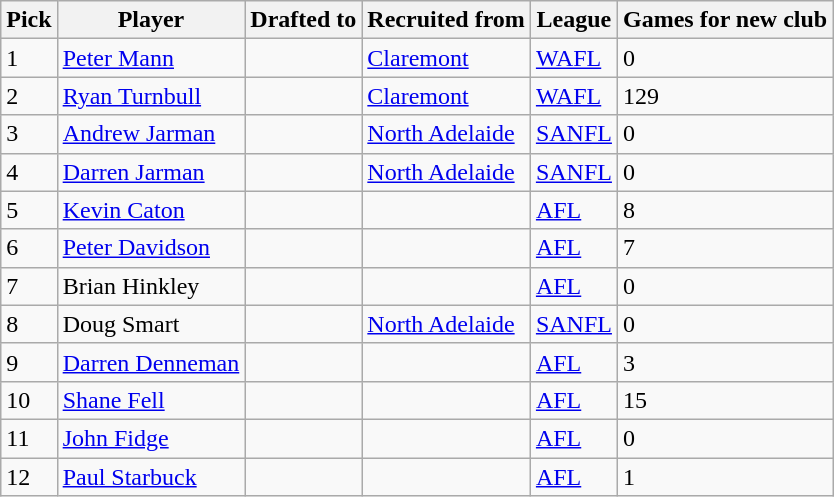<table class="wikitable sortable">
<tr>
<th>Pick</th>
<th>Player</th>
<th>Drafted to</th>
<th>Recruited from</th>
<th>League</th>
<th>Games for new club</th>
</tr>
<tr>
<td>1</td>
<td><a href='#'>Peter Mann</a></td>
<td></td>
<td><a href='#'>Claremont</a></td>
<td><a href='#'>WAFL</a></td>
<td>0</td>
</tr>
<tr>
<td>2</td>
<td><a href='#'>Ryan Turnbull</a></td>
<td></td>
<td><a href='#'>Claremont</a></td>
<td><a href='#'>WAFL</a></td>
<td>129</td>
</tr>
<tr>
<td>3</td>
<td><a href='#'>Andrew Jarman</a></td>
<td></td>
<td><a href='#'>North Adelaide</a></td>
<td><a href='#'>SANFL</a></td>
<td>0</td>
</tr>
<tr>
<td>4</td>
<td><a href='#'>Darren Jarman</a></td>
<td></td>
<td><a href='#'>North Adelaide</a></td>
<td><a href='#'>SANFL</a></td>
<td>0</td>
</tr>
<tr>
<td>5</td>
<td><a href='#'>Kevin Caton</a></td>
<td></td>
<td></td>
<td><a href='#'>AFL</a></td>
<td>8</td>
</tr>
<tr>
<td>6</td>
<td><a href='#'>Peter Davidson</a></td>
<td></td>
<td></td>
<td><a href='#'>AFL</a></td>
<td>7</td>
</tr>
<tr>
<td>7</td>
<td>Brian Hinkley</td>
<td></td>
<td></td>
<td><a href='#'>AFL</a></td>
<td>0</td>
</tr>
<tr>
<td>8</td>
<td>Doug Smart</td>
<td></td>
<td><a href='#'>North Adelaide</a></td>
<td><a href='#'>SANFL</a></td>
<td>0</td>
</tr>
<tr>
<td>9</td>
<td><a href='#'>Darren Denneman</a></td>
<td></td>
<td></td>
<td><a href='#'>AFL</a></td>
<td>3</td>
</tr>
<tr>
<td>10</td>
<td><a href='#'>Shane Fell</a></td>
<td></td>
<td></td>
<td><a href='#'>AFL</a></td>
<td>15</td>
</tr>
<tr>
<td>11</td>
<td><a href='#'>John Fidge</a></td>
<td></td>
<td></td>
<td><a href='#'>AFL</a></td>
<td>0</td>
</tr>
<tr>
<td>12</td>
<td><a href='#'>Paul Starbuck</a></td>
<td></td>
<td></td>
<td><a href='#'>AFL</a></td>
<td>1</td>
</tr>
</table>
